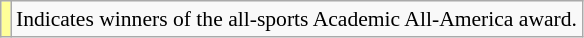<table class="wikitable" style="font-size:90%;">
<tr>
<td style="background-color:#FFFF99"></td>
<td>Indicates winners of the all-sports Academic All-America award.</td>
</tr>
</table>
